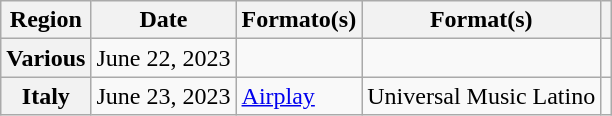<table class="wikitable plainrowheaders">
<tr>
<th><strong>Region</strong></th>
<th><strong>Date</strong></th>
<th>Formato(s)</th>
<th><strong>Format(s)</strong></th>
<th></th>
</tr>
<tr>
<th scope="row">Various</th>
<td>June 22, 2023</td>
<td></td>
<td></td>
<td></td>
</tr>
<tr>
<th scope="row">Italy</th>
<td>June 23, 2023</td>
<td><a href='#'>Airplay</a></td>
<td>Universal Music Latino</td>
<td></td>
</tr>
</table>
